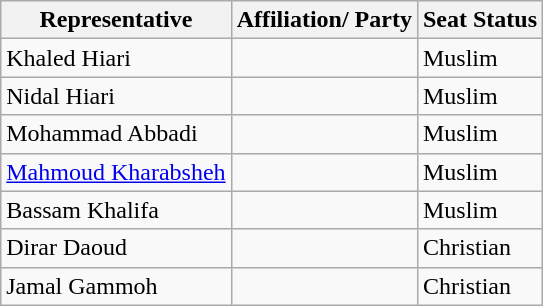<table class="wikitable">
<tr>
<th>Representative</th>
<th>Affiliation/ Party</th>
<th>Seat Status</th>
</tr>
<tr>
<td>Khaled Hiari</td>
<td></td>
<td>Muslim</td>
</tr>
<tr>
<td>Nidal Hiari</td>
<td></td>
<td>Muslim</td>
</tr>
<tr>
<td>Mohammad Abbadi</td>
<td></td>
<td>Muslim</td>
</tr>
<tr>
<td><a href='#'>Mahmoud Kharabsheh</a></td>
<td></td>
<td>Muslim</td>
</tr>
<tr>
<td>Bassam Khalifa</td>
<td></td>
<td>Muslim</td>
</tr>
<tr>
<td>Dirar Daoud</td>
<td></td>
<td>Christian</td>
</tr>
<tr>
<td>Jamal Gammoh</td>
<td></td>
<td>Christian</td>
</tr>
</table>
